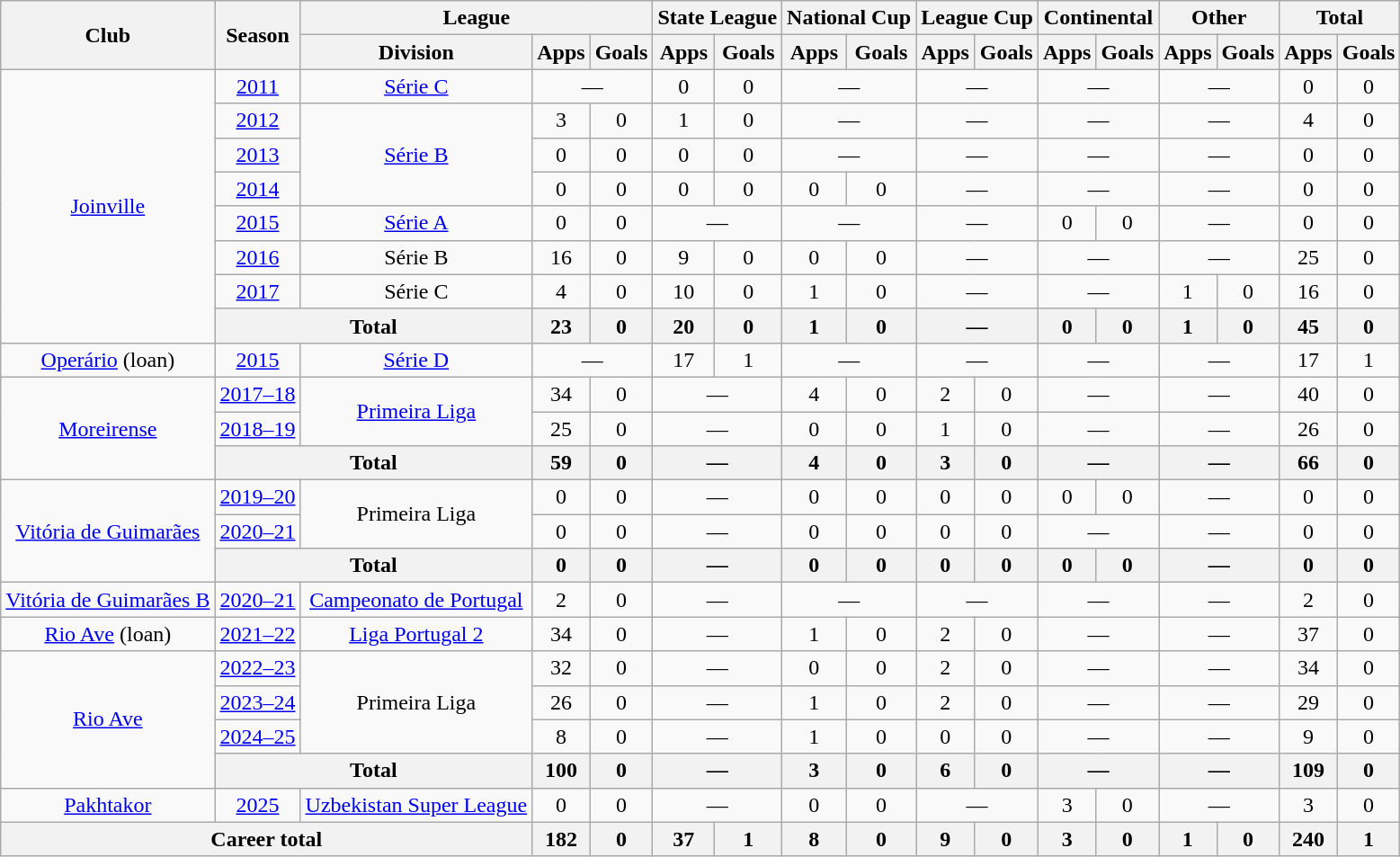<table class="wikitable" style="text-align:center">
<tr>
<th rowspan="2">Club</th>
<th rowspan="2">Season</th>
<th colspan="3">League</th>
<th colspan="2">State League</th>
<th colspan="2">National Cup</th>
<th colspan="2">League Cup</th>
<th colspan="2">Continental</th>
<th colspan="2">Other</th>
<th colspan="2">Total</th>
</tr>
<tr>
<th>Division</th>
<th>Apps</th>
<th>Goals</th>
<th>Apps</th>
<th>Goals</th>
<th>Apps</th>
<th>Goals</th>
<th>Apps</th>
<th>Goals</th>
<th>Apps</th>
<th>Goals</th>
<th>Apps</th>
<th>Goals</th>
<th>Apps</th>
<th>Goals</th>
</tr>
<tr>
<td rowspan="8"><a href='#'>Joinville</a></td>
<td><a href='#'>2011</a></td>
<td><a href='#'>Série C</a></td>
<td colspan="2">—</td>
<td>0</td>
<td>0</td>
<td colspan="2">—</td>
<td colspan="2">—</td>
<td colspan="2">—</td>
<td colspan="2">—</td>
<td>0</td>
<td>0</td>
</tr>
<tr>
<td><a href='#'>2012</a></td>
<td rowspan="3"><a href='#'>Série B</a></td>
<td>3</td>
<td>0</td>
<td>1</td>
<td>0</td>
<td colspan="2">—</td>
<td colspan="2">—</td>
<td colspan="2">—</td>
<td colspan="2">—</td>
<td>4</td>
<td>0</td>
</tr>
<tr>
<td><a href='#'>2013</a></td>
<td>0</td>
<td>0</td>
<td>0</td>
<td>0</td>
<td colspan="2">—</td>
<td colspan="2">—</td>
<td colspan="2">—</td>
<td colspan="2">—</td>
<td>0</td>
<td>0</td>
</tr>
<tr>
<td><a href='#'>2014</a></td>
<td>0</td>
<td>0</td>
<td>0</td>
<td>0</td>
<td>0</td>
<td>0</td>
<td colspan="2">—</td>
<td colspan="2">—</td>
<td colspan="2">—</td>
<td>0</td>
<td>0</td>
</tr>
<tr>
<td><a href='#'>2015</a></td>
<td><a href='#'>Série A</a></td>
<td>0</td>
<td>0</td>
<td colspan="2">—</td>
<td colspan="2">—</td>
<td colspan="2">—</td>
<td>0</td>
<td>0</td>
<td colspan="2">—</td>
<td>0</td>
<td>0</td>
</tr>
<tr>
<td><a href='#'>2016</a></td>
<td>Série B</td>
<td>16</td>
<td>0</td>
<td>9</td>
<td>0</td>
<td>0</td>
<td>0</td>
<td colspan="2">—</td>
<td colspan="2">—</td>
<td colspan="2">—</td>
<td>25</td>
<td>0</td>
</tr>
<tr>
<td><a href='#'>2017</a></td>
<td>Série C</td>
<td>4</td>
<td>0</td>
<td>10</td>
<td>0</td>
<td>1</td>
<td>0</td>
<td colspan="2">—</td>
<td colspan="2">—</td>
<td>1</td>
<td>0</td>
<td>16</td>
<td>0</td>
</tr>
<tr>
<th colspan="2">Total</th>
<th>23</th>
<th>0</th>
<th>20</th>
<th>0</th>
<th>1</th>
<th>0</th>
<th colspan="2">—</th>
<th>0</th>
<th>0</th>
<th>1</th>
<th>0</th>
<th>45</th>
<th>0</th>
</tr>
<tr>
<td><a href='#'>Operário</a> (loan)</td>
<td><a href='#'>2015</a></td>
<td><a href='#'>Série D</a></td>
<td colspan="2">—</td>
<td>17</td>
<td>1</td>
<td colspan="2">—</td>
<td colspan="2">—</td>
<td colspan="2">—</td>
<td colspan="2">—</td>
<td>17</td>
<td>1</td>
</tr>
<tr>
<td rowspan="3"><a href='#'>Moreirense</a></td>
<td><a href='#'>2017–18</a></td>
<td rowspan="2"><a href='#'>Primeira Liga</a></td>
<td>34</td>
<td>0</td>
<td colspan="2">—</td>
<td>4</td>
<td>0</td>
<td>2</td>
<td>0</td>
<td colspan="2">—</td>
<td colspan="2">—</td>
<td>40</td>
<td>0</td>
</tr>
<tr>
<td><a href='#'>2018–19</a></td>
<td>25</td>
<td>0</td>
<td colspan="2">—</td>
<td>0</td>
<td>0</td>
<td>1</td>
<td>0</td>
<td colspan="2">—</td>
<td colspan="2">—</td>
<td>26</td>
<td>0</td>
</tr>
<tr>
<th colspan="2">Total</th>
<th>59</th>
<th>0</th>
<th colspan="2">—</th>
<th>4</th>
<th>0</th>
<th>3</th>
<th>0</th>
<th colspan="2">—</th>
<th colspan="2">—</th>
<th>66</th>
<th>0</th>
</tr>
<tr>
<td rowspan="3"><a href='#'>Vitória de Guimarães</a></td>
<td><a href='#'>2019–20</a></td>
<td rowspan="2">Primeira Liga</td>
<td>0</td>
<td>0</td>
<td colspan="2">—</td>
<td>0</td>
<td>0</td>
<td>0</td>
<td>0</td>
<td>0</td>
<td>0</td>
<td colspan="2">—</td>
<td>0</td>
<td>0</td>
</tr>
<tr>
<td><a href='#'>2020–21</a></td>
<td>0</td>
<td>0</td>
<td colspan="2">—</td>
<td>0</td>
<td>0</td>
<td>0</td>
<td>0</td>
<td colspan="2">—</td>
<td colspan="2">—</td>
<td>0</td>
<td>0</td>
</tr>
<tr>
<th colspan="2">Total</th>
<th>0</th>
<th>0</th>
<th colspan="2">—</th>
<th>0</th>
<th>0</th>
<th>0</th>
<th>0</th>
<th>0</th>
<th>0</th>
<th colspan="2">—</th>
<th>0</th>
<th>0</th>
</tr>
<tr>
<td><a href='#'>Vitória de Guimarães B</a></td>
<td><a href='#'>2020–21</a></td>
<td><a href='#'>Campeonato de Portugal</a></td>
<td>2</td>
<td>0</td>
<td colspan="2">—</td>
<td colspan="2">—</td>
<td colspan="2">—</td>
<td colspan="2">—</td>
<td colspan="2">—</td>
<td>2</td>
<td>0</td>
</tr>
<tr>
<td><a href='#'>Rio Ave</a> (loan)</td>
<td><a href='#'>2021–22</a></td>
<td><a href='#'>Liga Portugal 2</a></td>
<td>34</td>
<td>0</td>
<td colspan="2">—</td>
<td>1</td>
<td>0</td>
<td>2</td>
<td>0</td>
<td colspan="2">—</td>
<td colspan="2">—</td>
<td>37</td>
<td>0</td>
</tr>
<tr>
<td rowspan="4"><a href='#'>Rio Ave</a></td>
<td><a href='#'>2022–23</a></td>
<td rowspan="3">Primeira Liga</td>
<td>32</td>
<td>0</td>
<td colspan="2">—</td>
<td>0</td>
<td>0</td>
<td>2</td>
<td>0</td>
<td colspan="2">—</td>
<td colspan="2">—</td>
<td>34</td>
<td>0</td>
</tr>
<tr>
<td><a href='#'>2023–24</a></td>
<td>26</td>
<td>0</td>
<td colspan="2">—</td>
<td>1</td>
<td>0</td>
<td>2</td>
<td>0</td>
<td colspan="2">—</td>
<td colspan="2">—</td>
<td>29</td>
<td>0</td>
</tr>
<tr>
<td><a href='#'>2024–25</a></td>
<td>8</td>
<td>0</td>
<td colspan="2">—</td>
<td>1</td>
<td>0</td>
<td>0</td>
<td>0</td>
<td colspan="2">—</td>
<td colspan="2">—</td>
<td>9</td>
<td>0</td>
</tr>
<tr>
<th colspan="2">Total</th>
<th>100</th>
<th>0</th>
<th colspan="2">—</th>
<th>3</th>
<th>0</th>
<th>6</th>
<th>0</th>
<th colspan="2">—</th>
<th colspan="2">—</th>
<th>109</th>
<th>0</th>
</tr>
<tr>
<td><a href='#'>Pakhtakor</a></td>
<td><a href='#'>2025</a></td>
<td><a href='#'>Uzbekistan Super League</a></td>
<td>0</td>
<td>0</td>
<td colspan="2">—</td>
<td>0</td>
<td>0</td>
<td colspan="2">—</td>
<td>3</td>
<td>0</td>
<td colspan="2">—</td>
<td>3</td>
<td>0</td>
</tr>
<tr>
<th colspan="3">Career total</th>
<th>182</th>
<th>0</th>
<th>37</th>
<th>1</th>
<th>8</th>
<th>0</th>
<th>9</th>
<th>0</th>
<th>3</th>
<th>0</th>
<th>1</th>
<th>0</th>
<th>240</th>
<th>1</th>
</tr>
</table>
